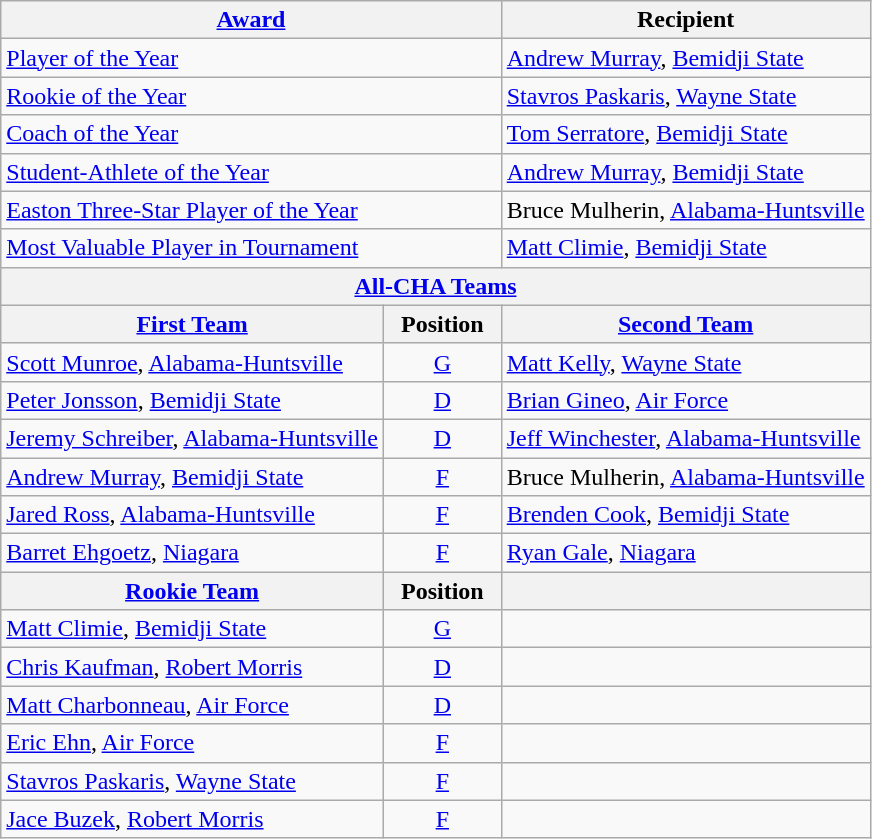<table class="wikitable">
<tr>
<th colspan=2><a href='#'>Award</a></th>
<th>Recipient</th>
</tr>
<tr>
<td colspan=2><a href='#'>Player of the Year</a></td>
<td><a href='#'>Andrew Murray</a>, <a href='#'>Bemidji State</a></td>
</tr>
<tr>
<td colspan=2><a href='#'>Rookie of the Year</a></td>
<td><a href='#'>Stavros Paskaris</a>, <a href='#'>Wayne State</a></td>
</tr>
<tr>
<td colspan=2><a href='#'>Coach of the Year</a></td>
<td><a href='#'>Tom Serratore</a>, <a href='#'>Bemidji State</a></td>
</tr>
<tr>
<td colspan=2><a href='#'>Student-Athlete of the Year</a></td>
<td><a href='#'>Andrew Murray</a>, <a href='#'>Bemidji State</a></td>
</tr>
<tr>
<td colspan=2><a href='#'>Easton Three-Star Player of the Year</a></td>
<td>Bruce Mulherin, <a href='#'>Alabama-Huntsville</a></td>
</tr>
<tr>
<td colspan=2><a href='#'>Most Valuable Player in Tournament</a></td>
<td><a href='#'>Matt Climie</a>, <a href='#'>Bemidji State</a></td>
</tr>
<tr>
<th colspan=3><a href='#'>All-CHA Teams</a></th>
</tr>
<tr>
<th><a href='#'>First Team</a></th>
<th>  Position  </th>
<th><a href='#'>Second Team</a></th>
</tr>
<tr>
<td><a href='#'>Scott Munroe</a>, <a href='#'>Alabama-Huntsville</a></td>
<td align=center><a href='#'>G</a></td>
<td><a href='#'>Matt Kelly</a>, <a href='#'>Wayne State</a></td>
</tr>
<tr>
<td><a href='#'>Peter Jonsson</a>, <a href='#'>Bemidji State</a></td>
<td align=center><a href='#'>D</a></td>
<td><a href='#'>Brian Gineo</a>, <a href='#'>Air Force</a></td>
</tr>
<tr>
<td><a href='#'>Jeremy Schreiber</a>, <a href='#'>Alabama-Huntsville</a></td>
<td align=center><a href='#'>D</a></td>
<td><a href='#'>Jeff Winchester</a>, <a href='#'>Alabama-Huntsville</a></td>
</tr>
<tr>
<td><a href='#'>Andrew Murray</a>, <a href='#'>Bemidji State</a></td>
<td align=center><a href='#'>F</a></td>
<td>Bruce Mulherin, <a href='#'>Alabama-Huntsville</a></td>
</tr>
<tr>
<td><a href='#'>Jared Ross</a>, <a href='#'>Alabama-Huntsville</a></td>
<td align=center><a href='#'>F</a></td>
<td><a href='#'>Brenden Cook</a>, <a href='#'>Bemidji State</a></td>
</tr>
<tr>
<td><a href='#'>Barret Ehgoetz</a>, <a href='#'>Niagara</a></td>
<td align=center><a href='#'>F</a></td>
<td><a href='#'>Ryan Gale</a>, <a href='#'>Niagara</a></td>
</tr>
<tr>
<th><a href='#'>Rookie Team</a></th>
<th>  Position  </th>
<th></th>
</tr>
<tr>
<td><a href='#'>Matt Climie</a>, <a href='#'>Bemidji State</a></td>
<td align=center><a href='#'>G</a></td>
<td></td>
</tr>
<tr>
<td><a href='#'>Chris Kaufman</a>, <a href='#'>Robert Morris</a></td>
<td align=center><a href='#'>D</a></td>
<td></td>
</tr>
<tr>
<td><a href='#'>Matt Charbonneau</a>, <a href='#'>Air Force</a></td>
<td align=center><a href='#'>D</a></td>
<td></td>
</tr>
<tr>
<td><a href='#'>Eric Ehn</a>, <a href='#'>Air Force</a></td>
<td align=center><a href='#'>F</a></td>
<td></td>
</tr>
<tr>
<td><a href='#'>Stavros Paskaris</a>, <a href='#'>Wayne State</a></td>
<td align=center><a href='#'>F</a></td>
<td></td>
</tr>
<tr>
<td><a href='#'>Jace Buzek</a>, <a href='#'>Robert Morris</a></td>
<td align=center><a href='#'>F</a></td>
<td></td>
</tr>
</table>
